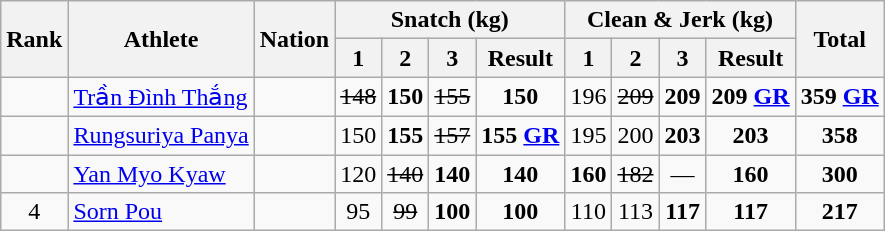<table class="wikitable sortable" style="text-align:center;">
<tr>
<th rowspan=2>Rank</th>
<th rowspan=2>Athlete</th>
<th rowspan=2>Nation</th>
<th colspan=4>Snatch (kg)</th>
<th colspan=4>Clean & Jerk (kg)</th>
<th rowspan=2>Total</th>
</tr>
<tr>
<th>1</th>
<th>2</th>
<th>3</th>
<th>Result</th>
<th>1</th>
<th>2</th>
<th>3</th>
<th>Result</th>
</tr>
<tr>
<td></td>
<td align=left><a href='#'>Trần Đình Thắng</a></td>
<td align=left></td>
<td><s>148</s></td>
<td><strong>150</strong></td>
<td><s>155</s></td>
<td><strong>150</strong></td>
<td>196</td>
<td><s>209</s></td>
<td><strong>209</strong></td>
<td><strong>209</strong> <strong><a href='#'>GR</a></strong></td>
<td><strong>359</strong> <strong><a href='#'>GR</a></strong></td>
</tr>
<tr>
<td></td>
<td align=left><a href='#'>Rungsuriya Panya</a></td>
<td align=left></td>
<td>150</td>
<td><strong>155</strong></td>
<td><s>157</s></td>
<td><strong>155</strong> <strong><a href='#'>GR</a></strong></td>
<td>195</td>
<td>200</td>
<td><strong>203</strong></td>
<td><strong>203</strong></td>
<td><strong>358</strong></td>
</tr>
<tr>
<td></td>
<td align=left><a href='#'>Yan Myo Kyaw</a></td>
<td align=left></td>
<td>120</td>
<td><s>140</s></td>
<td><strong>140</strong></td>
<td><strong>140</strong></td>
<td><strong>160</strong></td>
<td><s>182</s></td>
<td>—</td>
<td><strong>160</strong></td>
<td><strong>300</strong></td>
</tr>
<tr>
<td>4</td>
<td align=left><a href='#'>Sorn Pou</a></td>
<td align=left></td>
<td>95</td>
<td><s>99</s></td>
<td><strong>100</strong></td>
<td><strong>100</strong></td>
<td>110</td>
<td>113</td>
<td><strong>117</strong></td>
<td><strong>117</strong></td>
<td><strong>217</strong></td>
</tr>
</table>
